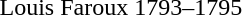<table>
<tr>
<td>Louis Faroux</td>
<td>1793–1795</td>
</tr>
<tr>
</tr>
</table>
